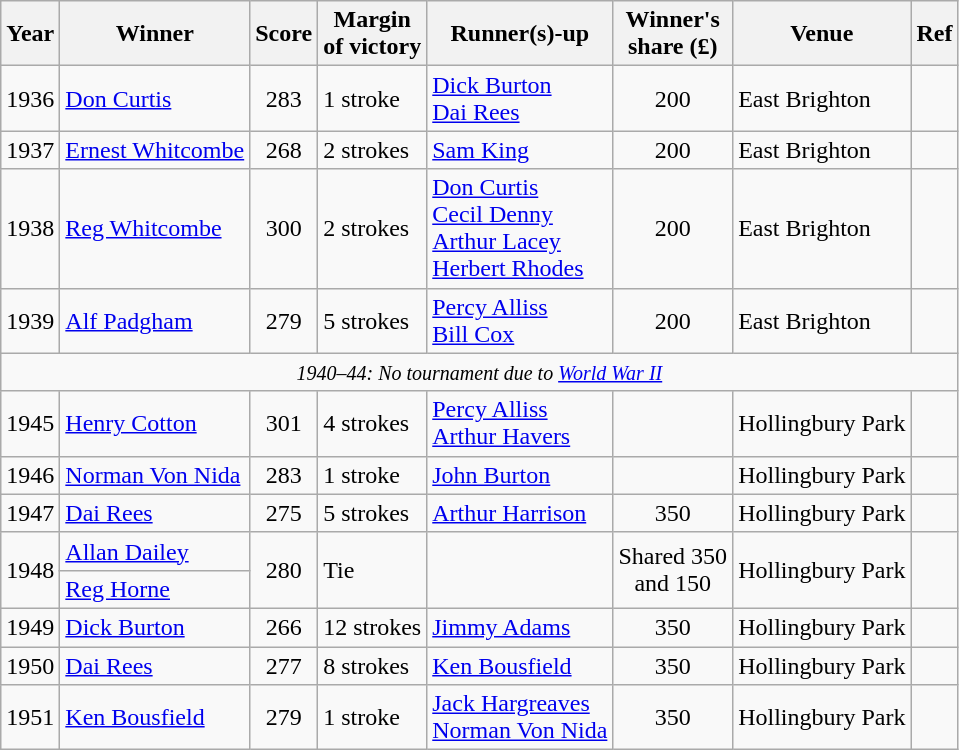<table class="wikitable">
<tr>
<th>Year</th>
<th>Winner</th>
<th>Score</th>
<th>Margin<br>of victory</th>
<th>Runner(s)-up</th>
<th>Winner's<br>share (£)</th>
<th>Venue</th>
<th>Ref</th>
</tr>
<tr>
<td>1936</td>
<td> <a href='#'>Don Curtis</a></td>
<td align="center">283</td>
<td>1 stroke</td>
<td> <a href='#'>Dick Burton</a><br> <a href='#'>Dai Rees</a></td>
<td align=center>200</td>
<td>East Brighton</td>
<td></td>
</tr>
<tr>
<td>1937</td>
<td> <a href='#'>Ernest Whitcombe</a></td>
<td align="center">268</td>
<td>2 strokes</td>
<td> <a href='#'>Sam King</a></td>
<td align=center>200</td>
<td>East Brighton</td>
<td></td>
</tr>
<tr>
<td>1938</td>
<td> <a href='#'>Reg Whitcombe</a></td>
<td align="center">300</td>
<td>2 strokes</td>
<td> <a href='#'>Don Curtis</a><br> <a href='#'>Cecil Denny</a><br> <a href='#'>Arthur Lacey</a><br> <a href='#'>Herbert Rhodes</a></td>
<td align=center>200</td>
<td>East Brighton</td>
<td></td>
</tr>
<tr>
<td>1939</td>
<td> <a href='#'>Alf Padgham</a></td>
<td align="center">279</td>
<td>5 strokes</td>
<td> <a href='#'>Percy Alliss</a><br> <a href='#'>Bill Cox</a></td>
<td align=center>200</td>
<td>East Brighton</td>
<td></td>
</tr>
<tr>
<td colspan="8" align="center"><small><em>1940–44: No tournament due to <a href='#'>World War II</a></em></small></td>
</tr>
<tr>
<td>1945</td>
<td> <a href='#'>Henry Cotton</a></td>
<td align="center">301</td>
<td>4 strokes</td>
<td> <a href='#'>Percy Alliss</a><br> <a href='#'>Arthur Havers</a></td>
<td align=center></td>
<td>Hollingbury Park</td>
<td></td>
</tr>
<tr>
<td>1946</td>
<td> <a href='#'>Norman Von Nida</a></td>
<td align="center">283</td>
<td>1 stroke</td>
<td> <a href='#'>John Burton</a></td>
<td align=center></td>
<td>Hollingbury Park</td>
<td></td>
</tr>
<tr>
<td>1947</td>
<td> <a href='#'>Dai Rees</a></td>
<td align="center">275</td>
<td>5 strokes</td>
<td> <a href='#'>Arthur Harrison</a></td>
<td align=center>350</td>
<td>Hollingbury Park</td>
<td></td>
</tr>
<tr>
<td rowspan=2>1948</td>
<td> <a href='#'>Allan Dailey</a></td>
<td rowspan="2" align="center">280</td>
<td rowspan=2>Tie</td>
<td rowspan=2></td>
<td align=center rowspan=2>Shared 350<br>and 150</td>
<td rowspan="2">Hollingbury Park</td>
<td rowspan="2"></td>
</tr>
<tr>
<td> <a href='#'>Reg Horne</a></td>
</tr>
<tr>
<td>1949</td>
<td> <a href='#'>Dick Burton</a></td>
<td align="center">266</td>
<td>12 strokes</td>
<td> <a href='#'>Jimmy Adams</a></td>
<td align=center>350</td>
<td>Hollingbury Park</td>
<td></td>
</tr>
<tr>
<td>1950</td>
<td> <a href='#'>Dai Rees</a></td>
<td align="center">277</td>
<td>8 strokes</td>
<td> <a href='#'>Ken Bousfield</a></td>
<td align=center>350</td>
<td>Hollingbury Park</td>
<td></td>
</tr>
<tr>
<td>1951</td>
<td> <a href='#'>Ken Bousfield</a></td>
<td align="center">279</td>
<td>1 stroke</td>
<td> <a href='#'>Jack Hargreaves</a><br> <a href='#'>Norman Von Nida</a></td>
<td align=center>350</td>
<td>Hollingbury Park</td>
<td></td>
</tr>
</table>
